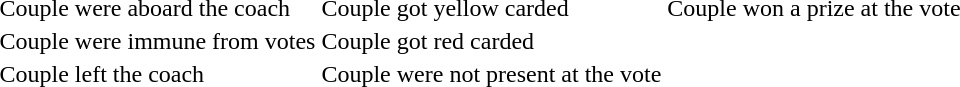<table>
<tr>
<td> Couple were aboard the coach</td>
<td> Couple got yellow carded</td>
<td> Couple won a prize at the vote</td>
</tr>
<tr>
<td> Couple were immune from votes</td>
<td> Couple got red carded</td>
</tr>
<tr>
<td> Couple left the coach</td>
<td> Couple were not present at the vote</td>
</tr>
</table>
